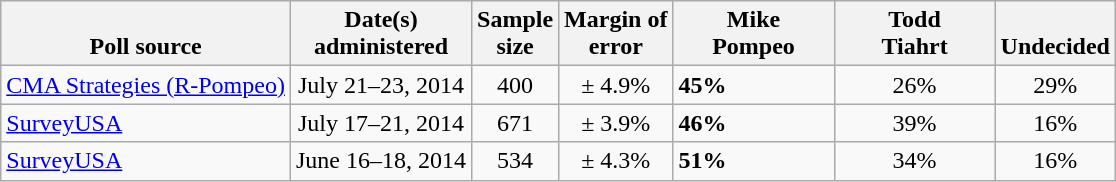<table class="wikitable">
<tr valign= bottom>
<th>Poll source</th>
<th>Date(s)<br>administered</th>
<th>Sample<br>size</th>
<th>Margin of<br>error</th>
<th style="width:100px;">Mike<br>Pompeo</th>
<th style="width:100px;">Todd<br>Tiahrt</th>
<th>Undecided</th>
</tr>
<tr>
<td><a href='#'>CMA Strategies (R-Pompeo)</a></td>
<td align=center>July 21–23, 2014</td>
<td align=center>400</td>
<td align=center>± 4.9%</td>
<td><strong>45%</strong></td>
<td align=center>26%</td>
<td align=center>29%</td>
</tr>
<tr>
<td><a href='#'>SurveyUSA</a></td>
<td align=center>July 17–21, 2014</td>
<td align=center>671</td>
<td align=center>± 3.9%</td>
<td><strong>46%</strong></td>
<td align=center>39%</td>
<td align=center>16%</td>
</tr>
<tr>
<td><a href='#'>SurveyUSA</a></td>
<td align=center>June 16–18, 2014</td>
<td align=center>534</td>
<td align=center>± 4.3%</td>
<td><strong>51%</strong></td>
<td align=center>34%</td>
<td align=center>16%</td>
</tr>
</table>
